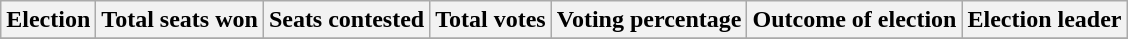<table class="wikitable">
<tr>
<th>Election</th>
<th>Total seats won</th>
<th>Seats contested</th>
<th>Total votes</th>
<th>Voting percentage</th>
<th>Outcome of election</th>
<th>Election leader</th>
</tr>
<tr>
</tr>
</table>
